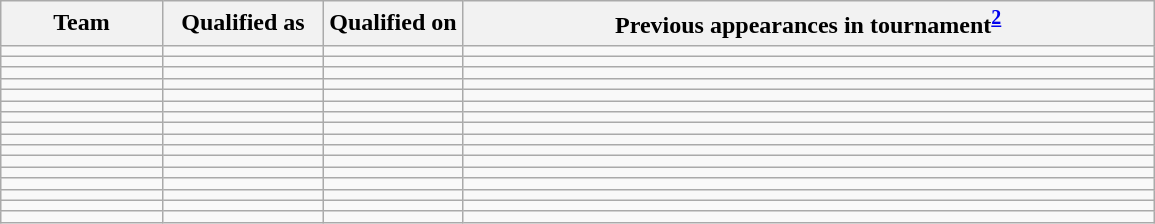<table class="wikitable sortable" style="text-align:left;">
<tr>
<th style="width:14%;">Team</th>
<th style="width:14%;">Qualified as</th>
<th style="width:12%;">Qualified on</th>
<th>Previous appearances in tournament<sup><a href='#'>2</a></sup></th>
</tr>
<tr>
<td></td>
<td></td>
<td></td>
<td></td>
</tr>
<tr>
<td></td>
<td></td>
<td></td>
<td></td>
</tr>
<tr>
<td></td>
<td></td>
<td></td>
<td></td>
</tr>
<tr>
<td></td>
<td></td>
<td></td>
<td></td>
</tr>
<tr>
<td></td>
<td></td>
<td></td>
<td></td>
</tr>
<tr>
<td></td>
<td></td>
<td></td>
<td></td>
</tr>
<tr>
<td></td>
<td></td>
<td></td>
<td></td>
</tr>
<tr>
<td></td>
<td></td>
<td></td>
<td></td>
</tr>
<tr>
<td></td>
<td></td>
<td></td>
<td></td>
</tr>
<tr>
<td></td>
<td></td>
<td></td>
<td></td>
</tr>
<tr>
<td></td>
<td></td>
<td></td>
<td></td>
</tr>
<tr>
<td></td>
<td></td>
<td></td>
<td></td>
</tr>
<tr>
<td></td>
<td></td>
<td></td>
<td></td>
</tr>
<tr>
<td></td>
<td></td>
<td></td>
<td></td>
</tr>
<tr>
<td></td>
<td></td>
<td></td>
<td></td>
</tr>
<tr>
<td></td>
<td></td>
<td></td>
<td></td>
</tr>
</table>
